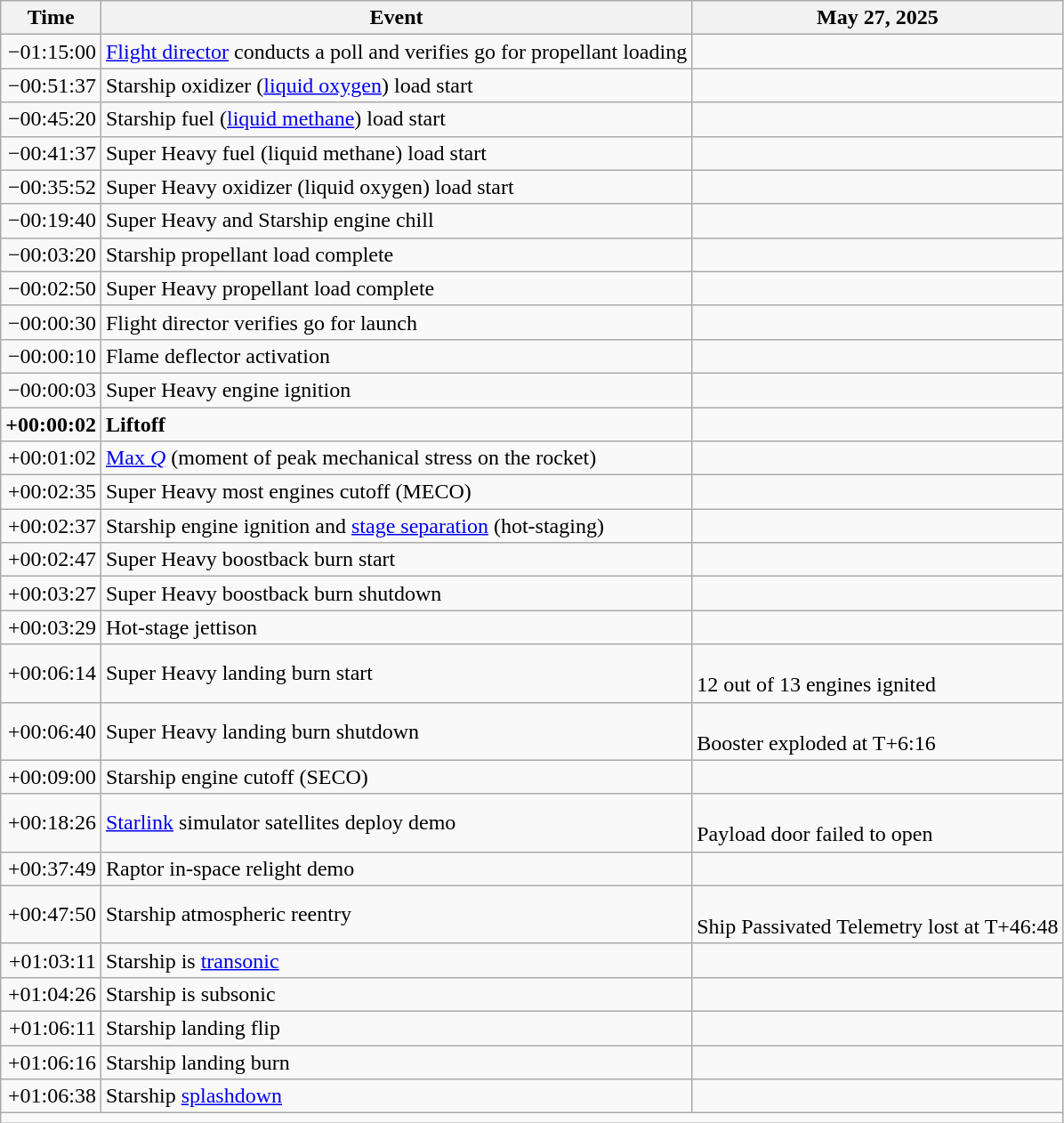<table class="wikitable collapsible">
<tr>
<th>Time</th>
<th>Event</th>
<th>May 27, 2025</th>
</tr>
<tr>
<td style="text-align:right">−01:15:00</td>
<td><a href='#'>Flight director</a> conducts a poll and verifies go for propellant loading</td>
<td></td>
</tr>
<tr>
<td style="text-align:right">−00:51:37</td>
<td>Starship oxidizer (<a href='#'>liquid oxygen</a>) load start</td>
<td></td>
</tr>
<tr>
<td style="text-align:right">−00:45:20</td>
<td>Starship fuel (<a href='#'>liquid methane</a>) load start</td>
<td></td>
</tr>
<tr>
<td style="text-align:right">−00:41:37</td>
<td>Super Heavy fuel (liquid methane) load start</td>
<td></td>
</tr>
<tr>
<td style="text-align:right">−00:35:52</td>
<td>Super Heavy oxidizer (liquid oxygen) load start</td>
<td></td>
</tr>
<tr>
<td style="text-align:right">−00:19:40</td>
<td>Super Heavy and Starship engine chill</td>
<td></td>
</tr>
<tr>
<td style="text-align:right">−00:03:20</td>
<td>Starship propellant load complete</td>
<td></td>
</tr>
<tr>
<td style="text-align:right">−00:02:50</td>
<td>Super Heavy propellant load complete</td>
<td></td>
</tr>
<tr>
<td style="text-align:right">−00:00:30</td>
<td>Flight director verifies go for launch</td>
<td></td>
</tr>
<tr>
<td style="text-align:right">−00:00:10</td>
<td>Flame deflector activation</td>
<td></td>
</tr>
<tr>
<td style="text-align:right">−00:00:03</td>
<td>Super Heavy engine ignition</td>
<td></td>
</tr>
<tr>
<td style="text-align:right"><strong>+00:00:02</strong></td>
<td><strong>Liftoff</strong></td>
<td></td>
</tr>
<tr>
<td style="text-align:right">+00:01:02</td>
<td><a href='#'>Max <em>Q</em></a> (moment of peak mechanical stress on the rocket)</td>
<td></td>
</tr>
<tr>
<td style="text-align:right">+00:02:35</td>
<td>Super Heavy most engines cutoff (MECO)</td>
<td></td>
</tr>
<tr>
<td style="text-align:right">+00:02:37</td>
<td>Starship engine ignition and <a href='#'>stage separation</a> (hot-staging)</td>
<td></td>
</tr>
<tr>
<td style="text-align:right">+00:02:47</td>
<td>Super Heavy boostback burn start</td>
<td></td>
</tr>
<tr>
<td style="text-align:right">+00:03:27</td>
<td>Super Heavy boostback burn shutdown</td>
<td></td>
</tr>
<tr>
<td style="text-align:right">+00:03:29</td>
<td>Hot-stage jettison</td>
<td></td>
</tr>
<tr>
<td style="text-align:right">+00:06:14</td>
<td>Super Heavy landing burn start</td>
<td><br> 12 out of 13 engines ignited</td>
</tr>
<tr>
<td style="text-align:right">+00:06:40</td>
<td>Super Heavy landing burn shutdown</td>
<td><br> Booster exploded at T+6:16</td>
</tr>
<tr>
<td style="text-align:right">+00:09:00</td>
<td>Starship engine cutoff (SECO)</td>
<td></td>
</tr>
<tr>
<td style="text-align:right">+00:18:26</td>
<td><a href='#'>Starlink</a> simulator satellites deploy demo</td>
<td><br>Payload door failed to open</td>
</tr>
<tr>
<td style="text-align:right">+00:37:49</td>
<td>Raptor in-space relight demo</td>
<td></td>
</tr>
<tr>
<td style="text-align:right">+00:47:50</td>
<td>Starship atmospheric reentry</td>
<td> <br> Ship Passivated Telemetry lost at T+46:48</td>
</tr>
<tr>
<td style="text-align:right">+01:03:11</td>
<td>Starship is <a href='#'>transonic</a></td>
<td></td>
</tr>
<tr>
<td style="text-align:right">+01:04:26</td>
<td>Starship is subsonic</td>
<td></td>
</tr>
<tr>
<td style="text-align:right">+01:06:11</td>
<td>Starship landing flip</td>
<td></td>
</tr>
<tr>
<td style="text-align:right">+01:06:16</td>
<td>Starship landing burn</td>
<td></td>
</tr>
<tr>
<td style="text-align:right">+01:06:38</td>
<td>Starship <a href='#'>splashdown</a></td>
<td></td>
</tr>
<tr>
<td colspan="3"></td>
</tr>
</table>
